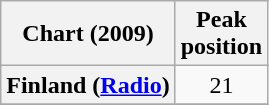<table class="wikitable sortable plainrowheaders">
<tr>
<th>Chart (2009)</th>
<th>Peak<br>position</th>
</tr>
<tr>
<th scope="row">Finland (<a href='#'>Radio</a>)</th>
<td style="text-align:center;">21</td>
</tr>
<tr>
</tr>
</table>
